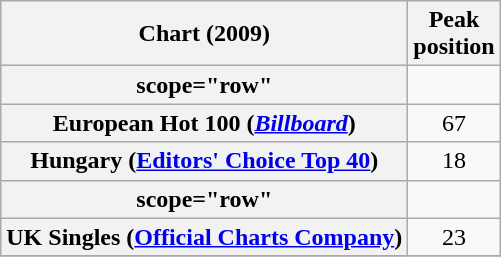<table class="wikitable sortable plainrowheaders" style="text-align:center;">
<tr>
<th scope="col" style="width:em;">Chart (2009)</th>
<th scope="col">Peak<br>position</th>
</tr>
<tr>
<th>scope="row" </th>
</tr>
<tr>
<th scope="row">European Hot 100 (<a href='#'><em>Billboard</em></a>)</th>
<td style="text-align:center;">67</td>
</tr>
<tr>
<th scope="row">Hungary (<a href='#'>Editors' Choice Top 40</a>)</th>
<td>18</td>
</tr>
<tr>
<th>scope="row" </th>
</tr>
<tr>
<th scope="row">UK Singles (<a href='#'>Official Charts Company</a>)</th>
<td style="text-align:center;">23</td>
</tr>
<tr>
</tr>
</table>
